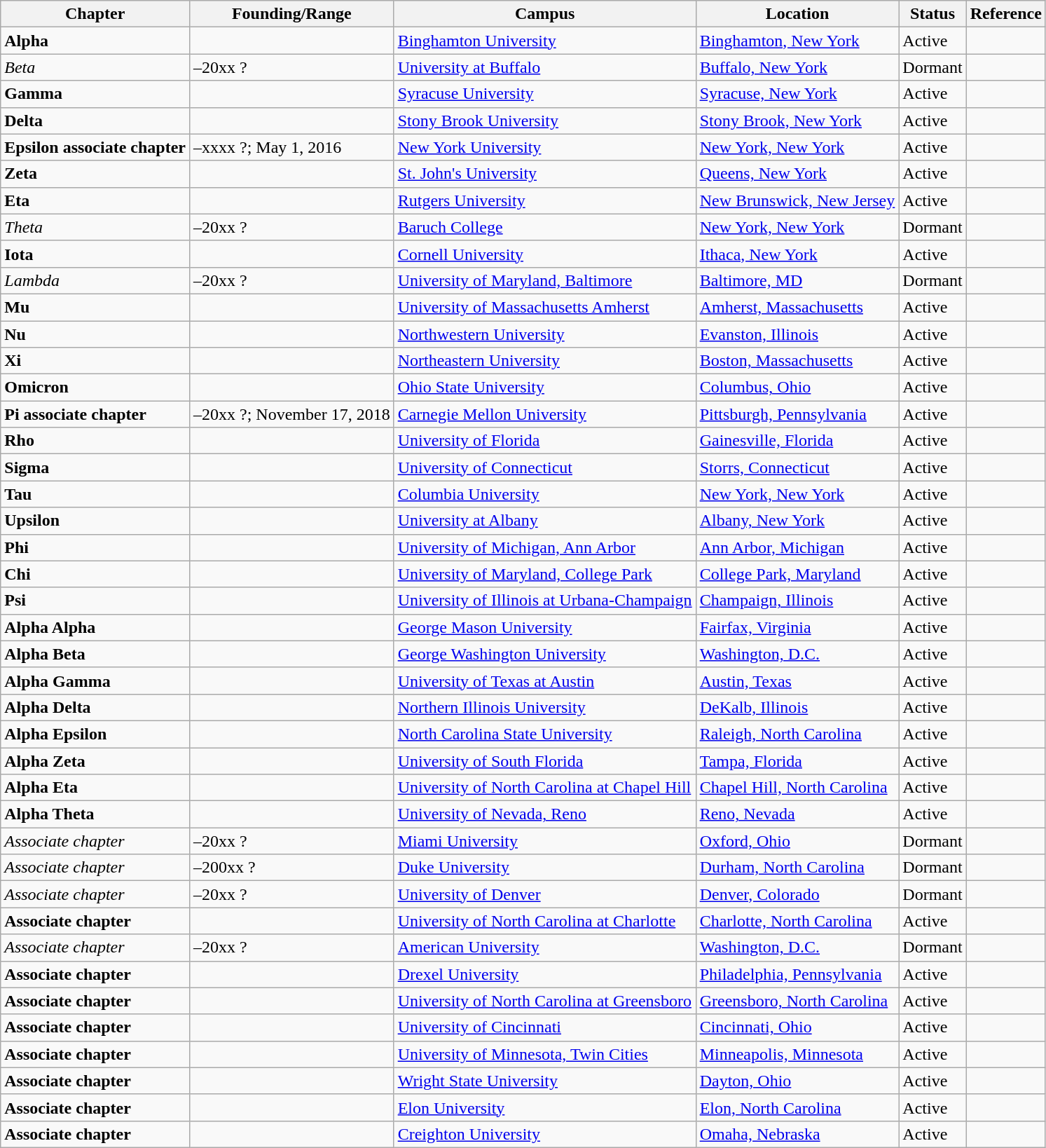<table class="sortable wikitable">
<tr>
<th>Chapter</th>
<th>Founding/Range</th>
<th>Campus</th>
<th>Location</th>
<th>Status</th>
<th>Reference</th>
</tr>
<tr>
<td><strong>Alpha</strong></td>
<td></td>
<td><a href='#'>Binghamton University</a></td>
<td><a href='#'>Binghamton, New York</a></td>
<td>Active</td>
<td></td>
</tr>
<tr>
<td><em>Beta</em></td>
<td>–20xx ?</td>
<td><a href='#'>University at Buffalo</a></td>
<td><a href='#'>Buffalo, New York</a></td>
<td>Dormant</td>
<td></td>
</tr>
<tr>
<td><strong>Gamma</strong></td>
<td></td>
<td><a href='#'>Syracuse University</a></td>
<td><a href='#'>Syracuse, New York</a></td>
<td>Active</td>
<td></td>
</tr>
<tr>
<td><strong>Delta</strong></td>
<td></td>
<td><a href='#'>Stony Brook University</a></td>
<td><a href='#'>Stony Brook, New York</a></td>
<td>Active</td>
<td></td>
</tr>
<tr>
<td><strong>Epsilon associate chapter</strong></td>
<td>–xxxx ?; May 1, 2016</td>
<td><a href='#'>New York University</a></td>
<td><a href='#'>New York, New York</a></td>
<td>Active</td>
<td></td>
</tr>
<tr>
<td><strong>Zeta</strong></td>
<td></td>
<td><a href='#'>St. John's University</a></td>
<td><a href='#'>Queens, New York</a></td>
<td>Active</td>
<td></td>
</tr>
<tr>
<td><strong>Eta</strong></td>
<td></td>
<td><a href='#'>Rutgers University</a></td>
<td><a href='#'>New Brunswick, New Jersey</a></td>
<td>Active</td>
<td></td>
</tr>
<tr>
<td><em>Theta</em></td>
<td>–20xx ?</td>
<td><a href='#'>Baruch College</a></td>
<td><a href='#'>New York, New York</a></td>
<td>Dormant</td>
<td></td>
</tr>
<tr>
<td><strong>Iota</strong></td>
<td></td>
<td><a href='#'>Cornell University</a></td>
<td><a href='#'>Ithaca, New York</a></td>
<td>Active</td>
<td></td>
</tr>
<tr>
<td><em>Lambda</em></td>
<td>–20xx ?</td>
<td><a href='#'>University of Maryland, Baltimore</a></td>
<td><a href='#'>Baltimore, MD</a></td>
<td>Dormant</td>
<td></td>
</tr>
<tr>
<td><strong>Mu</strong></td>
<td></td>
<td><a href='#'>University of Massachusetts Amherst</a></td>
<td><a href='#'>Amherst, Massachusetts</a></td>
<td>Active</td>
<td></td>
</tr>
<tr>
<td><strong>Nu</strong></td>
<td></td>
<td><a href='#'>Northwestern University</a></td>
<td><a href='#'>Evanston, Illinois</a></td>
<td>Active</td>
<td></td>
</tr>
<tr>
<td><strong>Xi</strong></td>
<td></td>
<td><a href='#'>Northeastern University</a></td>
<td><a href='#'>Boston, Massachusetts</a></td>
<td>Active</td>
<td></td>
</tr>
<tr>
<td><strong>Omicron</strong></td>
<td></td>
<td><a href='#'>Ohio State University</a></td>
<td><a href='#'>Columbus, Ohio</a></td>
<td>Active</td>
<td></td>
</tr>
<tr>
<td><strong>Pi associate chapter</strong></td>
<td>–20xx ?; November 17, 2018</td>
<td><a href='#'>Carnegie Mellon University</a></td>
<td><a href='#'>Pittsburgh, Pennsylvania</a></td>
<td>Active</td>
<td></td>
</tr>
<tr>
<td><strong>Rho</strong></td>
<td></td>
<td><a href='#'>University of Florida</a></td>
<td><a href='#'>Gainesville, Florida</a></td>
<td>Active</td>
<td></td>
</tr>
<tr>
<td><strong>Sigma</strong></td>
<td></td>
<td><a href='#'>University of Connecticut</a></td>
<td><a href='#'>Storrs, Connecticut</a></td>
<td>Active</td>
<td></td>
</tr>
<tr>
<td><strong>Tau</strong></td>
<td></td>
<td><a href='#'>Columbia University</a></td>
<td><a href='#'>New York, New York</a></td>
<td>Active</td>
<td></td>
</tr>
<tr>
<td><strong>Upsilon</strong></td>
<td></td>
<td><a href='#'>University at Albany</a></td>
<td><a href='#'>Albany, New York</a></td>
<td>Active</td>
<td></td>
</tr>
<tr>
<td><strong>Phi</strong></td>
<td></td>
<td><a href='#'>University of Michigan, Ann Arbor</a></td>
<td><a href='#'>Ann Arbor, Michigan</a></td>
<td>Active</td>
<td></td>
</tr>
<tr>
<td><strong>Chi</strong></td>
<td></td>
<td><a href='#'>University of Maryland, College Park</a></td>
<td><a href='#'>College Park, Maryland</a></td>
<td>Active</td>
<td></td>
</tr>
<tr>
<td><strong>Psi</strong></td>
<td></td>
<td><a href='#'>University of Illinois at Urbana-Champaign</a></td>
<td><a href='#'>Champaign, Illinois</a></td>
<td>Active</td>
<td></td>
</tr>
<tr>
<td><strong>Alpha Alpha</strong></td>
<td></td>
<td><a href='#'>George Mason University</a></td>
<td><a href='#'>Fairfax, Virginia</a></td>
<td>Active</td>
<td></td>
</tr>
<tr>
<td><strong>Alpha Beta</strong></td>
<td></td>
<td><a href='#'>George Washington University</a></td>
<td><a href='#'>Washington, D.C.</a></td>
<td>Active</td>
<td></td>
</tr>
<tr>
<td><strong>Alpha Gamma</strong></td>
<td></td>
<td><a href='#'>University of Texas at Austin</a></td>
<td><a href='#'>Austin, Texas</a></td>
<td>Active</td>
<td></td>
</tr>
<tr>
<td><strong>Alpha Delta</strong></td>
<td></td>
<td><a href='#'>Northern Illinois University</a></td>
<td><a href='#'>DeKalb, Illinois</a></td>
<td>Active</td>
<td></td>
</tr>
<tr>
<td><strong>Alpha Epsilon</strong></td>
<td></td>
<td><a href='#'>North Carolina State University</a></td>
<td><a href='#'>Raleigh, North Carolina</a></td>
<td>Active</td>
<td></td>
</tr>
<tr>
<td><strong>Alpha Zeta</strong></td>
<td></td>
<td><a href='#'>University of South Florida</a></td>
<td><a href='#'>Tampa, Florida</a></td>
<td>Active</td>
<td></td>
</tr>
<tr>
<td><strong>Alpha Eta</strong></td>
<td></td>
<td><a href='#'>University of North Carolina at Chapel Hill</a></td>
<td><a href='#'>Chapel Hill, North Carolina</a></td>
<td>Active</td>
<td></td>
</tr>
<tr>
<td><strong>Alpha Theta</strong></td>
<td></td>
<td><a href='#'>University of Nevada, Reno</a></td>
<td><a href='#'>Reno, Nevada</a></td>
<td>Active</td>
<td></td>
</tr>
<tr>
<td><em>Associate chapter</em></td>
<td>–20xx ?</td>
<td><a href='#'>Miami University</a></td>
<td><a href='#'>Oxford, Ohio</a></td>
<td>Dormant</td>
<td></td>
</tr>
<tr>
<td><em>Associate chapter</em></td>
<td>–200xx ?</td>
<td><a href='#'>Duke University</a></td>
<td><a href='#'>Durham, North Carolina</a></td>
<td>Dormant</td>
<td></td>
</tr>
<tr>
<td><em>Associate chapter</em></td>
<td>–20xx ?</td>
<td><a href='#'>University of Denver</a></td>
<td><a href='#'>Denver, Colorado</a></td>
<td>Dormant</td>
<td></td>
</tr>
<tr>
<td><strong>Associate chapter</strong></td>
<td></td>
<td><a href='#'>University of North Carolina at Charlotte</a></td>
<td><a href='#'>Charlotte, North Carolina</a></td>
<td>Active</td>
<td></td>
</tr>
<tr>
<td><em>Associate chapter</em></td>
<td>–20xx ?</td>
<td><a href='#'>American University</a></td>
<td><a href='#'>Washington, D.C.</a></td>
<td>Dormant</td>
<td></td>
</tr>
<tr>
<td><strong>Associate chapter</strong></td>
<td></td>
<td><a href='#'>Drexel University</a></td>
<td><a href='#'>Philadelphia, Pennsylvania</a></td>
<td>Active</td>
<td></td>
</tr>
<tr>
<td><strong>Associate chapter</strong></td>
<td></td>
<td><a href='#'>University of North Carolina at Greensboro</a></td>
<td><a href='#'>Greensboro, North Carolina</a></td>
<td>Active</td>
<td></td>
</tr>
<tr>
<td><strong>Associate chapter</strong></td>
<td></td>
<td><a href='#'>University of Cincinnati</a></td>
<td><a href='#'>Cincinnati, Ohio</a></td>
<td>Active</td>
<td></td>
</tr>
<tr>
<td><strong>Associate chapter</strong></td>
<td></td>
<td><a href='#'>University of Minnesota, Twin Cities</a></td>
<td><a href='#'>Minneapolis, Minnesota</a></td>
<td>Active</td>
<td></td>
</tr>
<tr>
<td><strong>Associate chapter</strong></td>
<td></td>
<td><a href='#'>Wright State University</a></td>
<td><a href='#'>Dayton, Ohio</a></td>
<td>Active</td>
<td></td>
</tr>
<tr>
<td><strong>Associate chapter</strong></td>
<td></td>
<td><a href='#'>Elon University</a></td>
<td><a href='#'>Elon, North Carolina</a></td>
<td>Active</td>
</tr>
<tr>
<td><strong>Associate chapter</strong></td>
<td></td>
<td><a href='#'>Creighton University</a></td>
<td><a href='#'>Omaha, Nebraska</a></td>
<td>Active</td>
<td></td>
</tr>
</table>
